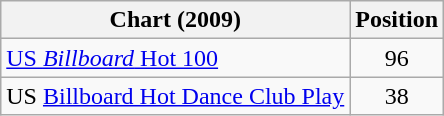<table class="wikitable">
<tr>
<th>Chart (2009)</th>
<th>Position</th>
</tr>
<tr>
<td><a href='#'>US <em>Billboard</em> Hot 100</a></td>
<td style="text-align:center;">96</td>
</tr>
<tr>
<td>US <a href='#'>Billboard Hot Dance Club Play</a></td>
<td style="text-align:center;">38</td>
</tr>
</table>
